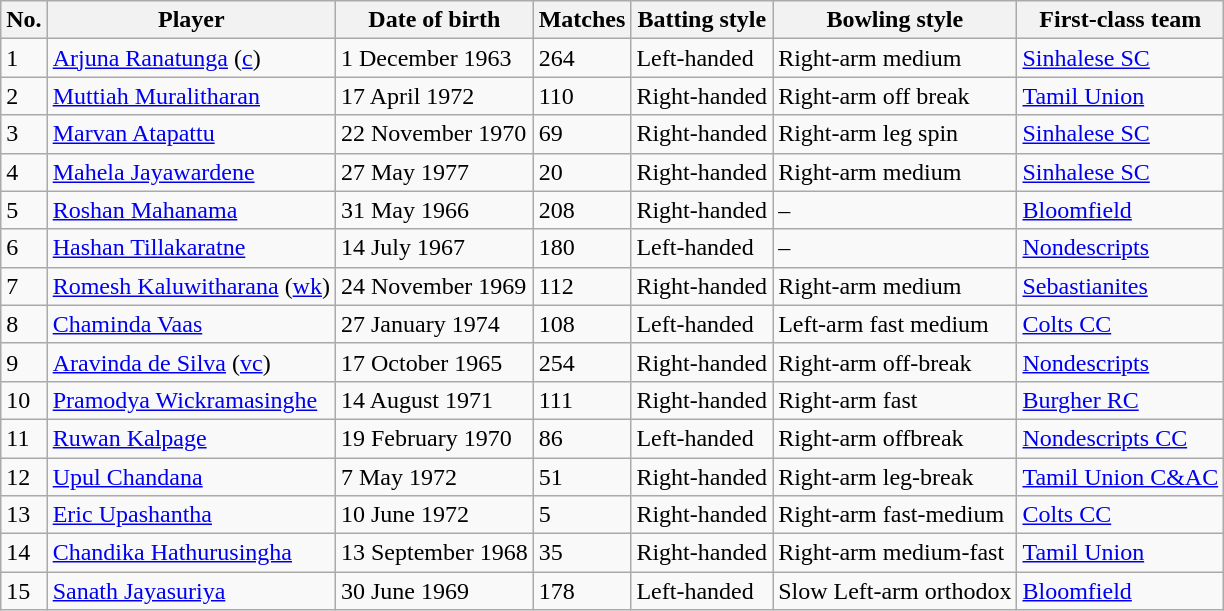<table class="wikitable">
<tr>
<th>No.</th>
<th>Player</th>
<th>Date of birth</th>
<th>Matches</th>
<th>Batting style</th>
<th>Bowling style</th>
<th>First-class team</th>
</tr>
<tr>
<td>1</td>
<td><a href='#'>Arjuna Ranatunga</a> (<a href='#'>c</a>)</td>
<td>1 December 1963</td>
<td>264</td>
<td>Left-handed</td>
<td>Right-arm medium</td>
<td><a href='#'>Sinhalese SC</a></td>
</tr>
<tr>
<td>2</td>
<td><a href='#'>Muttiah Muralitharan</a></td>
<td>17 April 1972</td>
<td>110</td>
<td>Right-handed</td>
<td>Right-arm off break</td>
<td><a href='#'>Tamil Union</a></td>
</tr>
<tr>
<td>3</td>
<td><a href='#'>Marvan Atapattu</a></td>
<td>22 November 1970</td>
<td>69</td>
<td>Right-handed</td>
<td>Right-arm leg spin</td>
<td><a href='#'>Sinhalese SC</a></td>
</tr>
<tr>
<td>4</td>
<td><a href='#'>Mahela Jayawardene</a></td>
<td>27 May 1977</td>
<td>20</td>
<td>Right-handed</td>
<td>Right-arm medium</td>
<td><a href='#'>Sinhalese SC</a></td>
</tr>
<tr>
<td>5</td>
<td><a href='#'>Roshan Mahanama</a></td>
<td>31 May 1966</td>
<td>208</td>
<td>Right-handed</td>
<td>–</td>
<td><a href='#'>Bloomfield</a></td>
</tr>
<tr>
<td>6</td>
<td><a href='#'>Hashan Tillakaratne</a></td>
<td>14 July 1967</td>
<td>180</td>
<td>Left-handed</td>
<td>–</td>
<td><a href='#'>Nondescripts</a></td>
</tr>
<tr>
<td>7</td>
<td><a href='#'>Romesh Kaluwitharana</a> (<a href='#'>wk</a>)</td>
<td>24 November 1969</td>
<td>112</td>
<td>Right-handed</td>
<td>Right-arm medium</td>
<td><a href='#'>Sebastianites</a></td>
</tr>
<tr>
<td>8</td>
<td><a href='#'>Chaminda Vaas</a></td>
<td>27 January 1974</td>
<td>108</td>
<td>Left-handed</td>
<td>Left-arm fast medium</td>
<td><a href='#'>Colts CC</a></td>
</tr>
<tr>
<td>9</td>
<td><a href='#'>Aravinda de Silva</a> (<a href='#'>vc</a>)</td>
<td>17 October 1965</td>
<td>254</td>
<td>Right-handed</td>
<td>Right-arm off-break</td>
<td><a href='#'>Nondescripts</a></td>
</tr>
<tr>
<td>10</td>
<td><a href='#'>Pramodya Wickramasinghe</a></td>
<td>14 August 1971</td>
<td>111</td>
<td>Right-handed</td>
<td>Right-arm fast</td>
<td><a href='#'>Burgher RC</a></td>
</tr>
<tr>
<td>11</td>
<td><a href='#'>Ruwan Kalpage</a></td>
<td>19 February 1970</td>
<td>86</td>
<td>Left-handed</td>
<td>Right-arm offbreak</td>
<td><a href='#'>Nondescripts CC</a></td>
</tr>
<tr>
<td>12</td>
<td><a href='#'>Upul Chandana</a></td>
<td>7 May 1972</td>
<td>51</td>
<td>Right-handed</td>
<td>Right-arm leg-break</td>
<td><a href='#'>Tamil Union C&AC</a></td>
</tr>
<tr>
<td>13</td>
<td><a href='#'>Eric Upashantha</a></td>
<td>10 June 1972</td>
<td>5</td>
<td>Right-handed</td>
<td>Right-arm fast-medium</td>
<td><a href='#'>Colts CC</a></td>
</tr>
<tr>
<td>14</td>
<td><a href='#'>Chandika Hathurusingha</a></td>
<td>13 September 1968</td>
<td>35</td>
<td>Right-handed</td>
<td>Right-arm medium-fast</td>
<td><a href='#'>Tamil Union</a></td>
</tr>
<tr>
<td>15</td>
<td><a href='#'>Sanath Jayasuriya</a></td>
<td>30 June 1969</td>
<td>178</td>
<td>Left-handed</td>
<td>Slow Left-arm orthodox</td>
<td><a href='#'>Bloomfield</a></td>
</tr>
</table>
